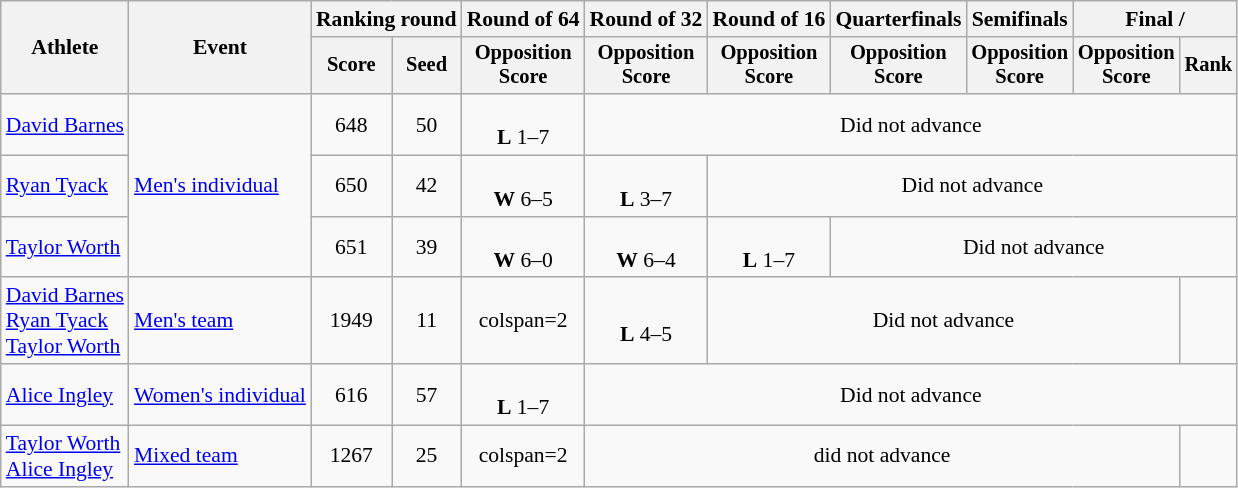<table class=wikitable style=font-size:90%;text-align:center>
<tr>
<th rowspan=2>Athlete</th>
<th rowspan=2>Event</th>
<th colspan=2>Ranking round</th>
<th>Round of 64</th>
<th>Round of 32</th>
<th>Round of 16</th>
<th>Quarterfinals</th>
<th>Semifinals</th>
<th colspan=2>Final / </th>
</tr>
<tr style=font-size:95%>
<th>Score</th>
<th>Seed</th>
<th>Opposition<br>Score</th>
<th>Opposition<br>Score</th>
<th>Opposition<br>Score</th>
<th>Opposition<br>Score</th>
<th>Opposition<br>Score</th>
<th>Opposition<br>Score</th>
<th>Rank</th>
</tr>
<tr align=center>
<td align=left><a href='#'>David Barnes</a></td>
<td align=left rowspan=3><a href='#'>Men's individual</a></td>
<td>648</td>
<td>50</td>
<td><br><strong>L</strong> 1–7</td>
<td colspan=6>Did not advance</td>
</tr>
<tr align=center>
<td align=left><a href='#'>Ryan Tyack</a></td>
<td>650</td>
<td>42</td>
<td><br><strong>W</strong> 6–5</td>
<td><br><strong>L</strong> 3–7</td>
<td colspan=5>Did not advance</td>
</tr>
<tr align=center>
<td align=left><a href='#'>Taylor Worth</a></td>
<td>651</td>
<td>39</td>
<td><br><strong>W</strong> 6–0</td>
<td><br> <strong>W</strong> 6–4</td>
<td><br><strong>L</strong> 1–7</td>
<td colspan=4>Did not advance</td>
</tr>
<tr align=center>
<td align=left><a href='#'>David Barnes</a><br><a href='#'>Ryan Tyack</a><br><a href='#'>Taylor Worth</a></td>
<td align=left><a href='#'>Men's team</a></td>
<td>1949</td>
<td>11</td>
<td>colspan=2 </td>
<td><br><strong>L</strong> 4–5</td>
<td colspan=4>Did not advance</td>
</tr>
<tr align=center>
<td align=left><a href='#'>Alice Ingley</a></td>
<td align=left><a href='#'>Women's individual</a></td>
<td>616</td>
<td>57</td>
<td><br><strong>L</strong> 1–7</td>
<td colspan=6>Did not advance</td>
</tr>
<tr align=center>
<td align=left><a href='#'>Taylor Worth</a><br><a href='#'>Alice Ingley</a></td>
<td align=left><a href='#'>Mixed team</a></td>
<td>1267</td>
<td>25</td>
<td>colspan=2 </td>
<td colspan=5>did not advance</td>
</tr>
</table>
